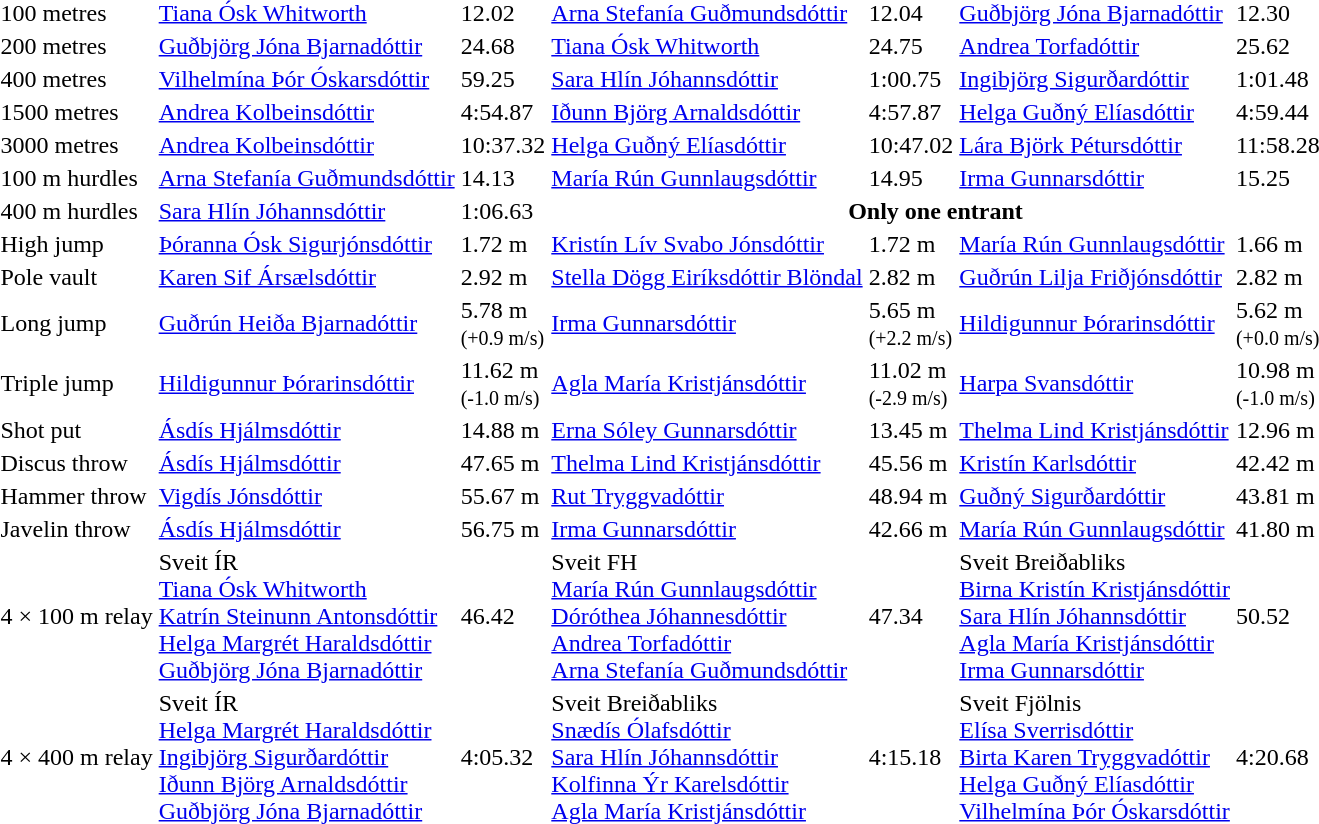<table>
<tr>
<td>100 metres</td>
<td><a href='#'>Tiana Ósk Whitworth</a></td>
<td>12.02</td>
<td><a href='#'>Arna Stefanía Guðmundsdóttir</a></td>
<td>12.04</td>
<td><a href='#'>Guðbjörg Jóna Bjarnadóttir</a></td>
<td>12.30</td>
</tr>
<tr>
<td>200 metres</td>
<td><a href='#'>Guðbjörg Jóna Bjarnadóttir</a></td>
<td>24.68</td>
<td><a href='#'>Tiana Ósk Whitworth</a></td>
<td>24.75</td>
<td><a href='#'>Andrea Torfadóttir</a></td>
<td>25.62</td>
</tr>
<tr>
<td>400 metres</td>
<td><a href='#'>Vilhelmína Þór Óskarsdóttir</a></td>
<td>59.25</td>
<td><a href='#'>Sara Hlín Jóhannsdóttir</a></td>
<td>1:00.75</td>
<td><a href='#'>Ingibjörg Sigurðardóttir</a></td>
<td>1:01.48</td>
</tr>
<tr>
<td>1500 metres</td>
<td><a href='#'>Andrea Kolbeinsdóttir</a></td>
<td>4:54.87</td>
<td><a href='#'>Iðunn Björg Arnaldsdóttir</a></td>
<td>4:57.87</td>
<td><a href='#'>Helga Guðný Elíasdóttir</a></td>
<td>4:59.44</td>
</tr>
<tr>
<td>3000 metres</td>
<td><a href='#'>Andrea Kolbeinsdóttir</a></td>
<td>10:37.32</td>
<td><a href='#'>Helga Guðný Elíasdóttir</a></td>
<td>10:47.02</td>
<td><a href='#'>Lára Björk Pétursdóttir</a></td>
<td>11:58.28</td>
</tr>
<tr>
<td>100 m hurdles</td>
<td><a href='#'>Arna Stefanía Guðmundsdóttir</a></td>
<td>14.13</td>
<td><a href='#'>María Rún Gunnlaugsdóttir</a></td>
<td>14.95</td>
<td><a href='#'>Irma Gunnarsdóttir</a></td>
<td>15.25</td>
</tr>
<tr>
<td>400 m hurdles</td>
<td><a href='#'>Sara Hlín Jóhannsdóttir</a></td>
<td>1:06.63</td>
<th colspan=4>Only one entrant</th>
</tr>
<tr>
<td>High jump</td>
<td><a href='#'>Þóranna Ósk Sigurjónsdóttir</a></td>
<td>1.72 m</td>
<td><a href='#'>Kristín Lív Svabo Jónsdóttir</a></td>
<td>1.72 m</td>
<td><a href='#'>María Rún Gunnlaugsdóttir</a></td>
<td>1.66 m</td>
</tr>
<tr>
<td>Pole vault</td>
<td><a href='#'>Karen Sif Ársælsdóttir</a></td>
<td>2.92 m</td>
<td><a href='#'>Stella Dögg Eiríksdóttir Blöndal</a></td>
<td>2.82 m</td>
<td><a href='#'>Guðrún Lilja Friðjónsdóttir</a></td>
<td>2.82 m</td>
</tr>
<tr>
<td>Long jump</td>
<td><a href='#'>Guðrún Heiða Bjarnadóttir</a></td>
<td>5.78 m<br><small>(+0.9 m/s)</small></td>
<td><a href='#'>Irma Gunnarsdóttir</a></td>
<td>5.65 m<br><small>(+2.2 m/s)</small></td>
<td><a href='#'>Hildigunnur Þórarinsdóttir</a></td>
<td>5.62 m<br><small>(+0.0 m/s)</small></td>
</tr>
<tr>
<td>Triple jump</td>
<td><a href='#'>Hildigunnur Þórarinsdóttir</a></td>
<td>11.62 m<br><small>(-1.0 m/s)</small></td>
<td><a href='#'>Agla María Kristjánsdóttir</a></td>
<td>11.02 m<br><small>(-2.9 m/s)</small></td>
<td><a href='#'>Harpa Svansdóttir</a></td>
<td>10.98 m<br><small>(-1.0 m/s)</small></td>
</tr>
<tr>
<td>Shot put</td>
<td><a href='#'>Ásdís Hjálmsdóttir</a></td>
<td>14.88 m</td>
<td><a href='#'>Erna Sóley Gunnarsdóttir</a></td>
<td>13.45 m</td>
<td><a href='#'>Thelma Lind Kristjánsdóttir</a></td>
<td>12.96 m</td>
</tr>
<tr>
<td>Discus throw</td>
<td><a href='#'>Ásdís Hjálmsdóttir</a></td>
<td>47.65 m</td>
<td><a href='#'>Thelma Lind Kristjánsdóttir</a></td>
<td>45.56 m</td>
<td><a href='#'>Kristín Karlsdóttir</a></td>
<td>42.42 m</td>
</tr>
<tr>
<td>Hammer throw</td>
<td><a href='#'>Vigdís Jónsdóttir</a></td>
<td>55.67 m</td>
<td><a href='#'>Rut Tryggvadóttir</a></td>
<td>48.94 m</td>
<td><a href='#'>Guðný Sigurðardóttir</a></td>
<td>43.81 m</td>
</tr>
<tr>
<td>Javelin throw</td>
<td><a href='#'>Ásdís Hjálmsdóttir</a></td>
<td>56.75 m</td>
<td><a href='#'>Irma Gunnarsdóttir</a></td>
<td>42.66 m</td>
<td><a href='#'>María Rún Gunnlaugsdóttir</a></td>
<td>41.80 m</td>
</tr>
<tr>
<td>4 × 100 m relay</td>
<td>Sveit ÍR <br><a href='#'>Tiana Ósk Whitworth</a><br><a href='#'>Katrín Steinunn Antonsdóttir</a><br><a href='#'>Helga Margrét Haraldsdóttir</a><br><a href='#'>Guðbjörg Jóna Bjarnadóttir</a></td>
<td>46.42</td>
<td>Sveit FH <br><a href='#'>María Rún Gunnlaugsdóttir</a><br><a href='#'>Dóróthea Jóhannesdóttir</a><br><a href='#'>Andrea Torfadóttir</a><br><a href='#'>Arna Stefanía Guðmundsdóttir</a></td>
<td>47.34</td>
<td>Sveit Breiðabliks <br><a href='#'>Birna Kristín Kristjánsdóttir</a><br><a href='#'>Sara Hlín Jóhannsdóttir</a><br><a href='#'>Agla María Kristjánsdóttir</a><br><a href='#'>Irma Gunnarsdóttir</a></td>
<td>50.52</td>
</tr>
<tr>
<td>4 × 400 m relay</td>
<td>Sveit ÍR <br><a href='#'>Helga Margrét Haraldsdóttir</a><br><a href='#'>Ingibjörg Sigurðardóttir</a><br><a href='#'>Iðunn Björg Arnaldsdóttir</a><br><a href='#'>Guðbjörg Jóna Bjarnadóttir</a></td>
<td>4:05.32</td>
<td>Sveit Breiðabliks <br><a href='#'>Snædís Ólafsdóttir</a><br><a href='#'>Sara Hlín Jóhannsdóttir</a><br><a href='#'>Kolfinna Ýr Karelsdóttir</a><br><a href='#'>Agla María Kristjánsdóttir</a></td>
<td>4:15.18</td>
<td>Sveit Fjölnis <br><a href='#'>Elísa Sverrisdóttir</a><br><a href='#'>Birta Karen Tryggvadóttir</a><br><a href='#'>Helga Guðný Elíasdóttir</a><br><a href='#'>Vilhelmína Þór Óskarsdóttir</a></td>
<td>4:20.68</td>
</tr>
</table>
